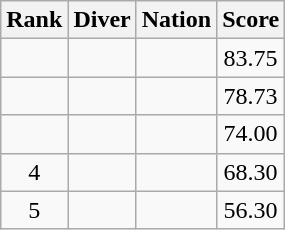<table class="wikitable sortable" style="text-align:center">
<tr>
<th>Rank</th>
<th>Diver</th>
<th>Nation</th>
<th>Score</th>
</tr>
<tr>
<td></td>
<td align=left></td>
<td align=left></td>
<td>83.75</td>
</tr>
<tr>
<td></td>
<td align=left></td>
<td align=left></td>
<td>78.73</td>
</tr>
<tr>
<td></td>
<td align=left></td>
<td align=left></td>
<td>74.00</td>
</tr>
<tr>
<td>4</td>
<td align=left></td>
<td align=left></td>
<td>68.30</td>
</tr>
<tr>
<td>5</td>
<td align=left></td>
<td align=left></td>
<td>56.30</td>
</tr>
</table>
